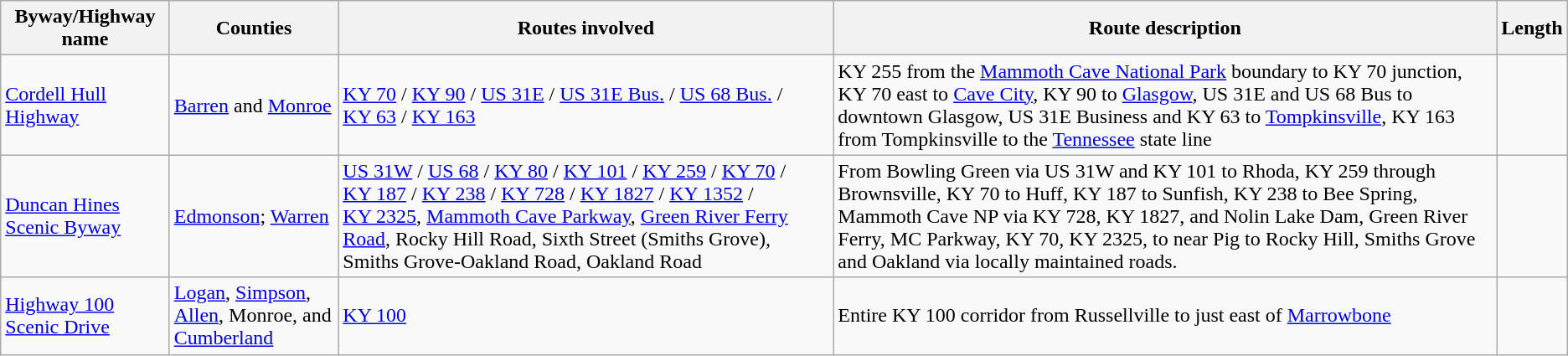<table class="wikitable">
<tr>
<th>Byway/Highway name</th>
<th>Counties</th>
<th>Routes involved</th>
<th>Route description</th>
<th>Length</th>
</tr>
<tr>
<td><a href='#'>Cordell Hull Highway</a></td>
<td><a href='#'>Barren</a> and <a href='#'>Monroe</a></td>
<td><a href='#'>KY 70</a> / <a href='#'>KY 90</a> / <a href='#'>US 31E</a> / <a href='#'>US 31E Bus.</a> / <a href='#'>US 68 Bus.</a> / <a href='#'>KY 63</a> / <a href='#'>KY 163</a></td>
<td>KY 255 from the <a href='#'>Mammoth Cave National Park</a> boundary to KY 70 junction, KY 70 east to <a href='#'>Cave City</a>, KY 90 to <a href='#'>Glasgow</a>, US 31E and US 68 Bus to downtown Glasgow, US 31E Business and KY 63 to <a href='#'>Tompkinsville</a>, KY 163 from Tompkinsville to the <a href='#'>Tennessee</a> state line</td>
<td></td>
</tr>
<tr>
<td><a href='#'>Duncan Hines Scenic Byway</a></td>
<td><a href='#'>Edmonson</a>; <a href='#'>Warren</a></td>
<td><a href='#'>US 31W</a> / <a href='#'>US 68</a> / <a href='#'>KY 80</a> / <a href='#'>KY 101</a> / <a href='#'>KY 259</a> / <a href='#'>KY 70</a> / <a href='#'>KY 187</a> / <a href='#'>KY 238</a> / <a href='#'>KY 728</a> / <a href='#'>KY 1827</a> / <a href='#'>KY 1352</a> / <a href='#'>KY 2325</a>, <a href='#'>Mammoth Cave Parkway</a>, <a href='#'>Green River Ferry Road</a>, Rocky Hill Road, Sixth Street (Smiths Grove), Smiths Grove-Oakland Road, Oakland Road</td>
<td>From Bowling Green via US 31W and KY 101 to Rhoda, KY 259 through Brownsville, KY 70 to Huff, KY 187 to Sunfish, KY 238 to Bee Spring, Mammoth Cave NP via KY 728, KY 1827, and Nolin Lake Dam, Green River Ferry, MC Parkway, KY 70, KY 2325, to near Pig to Rocky Hill, Smiths Grove and Oakland via locally maintained roads.</td>
<td></td>
</tr>
<tr>
<td><a href='#'>Highway 100 Scenic Drive</a></td>
<td><a href='#'>Logan</a>, <a href='#'>Simpson</a>, <a href='#'>Allen</a>, Monroe, and <a href='#'>Cumberland</a></td>
<td><a href='#'>KY 100</a></td>
<td>Entire KY 100 corridor from Russellville to just east of <a href='#'>Marrowbone</a></td>
<td></td>
</tr>
</table>
